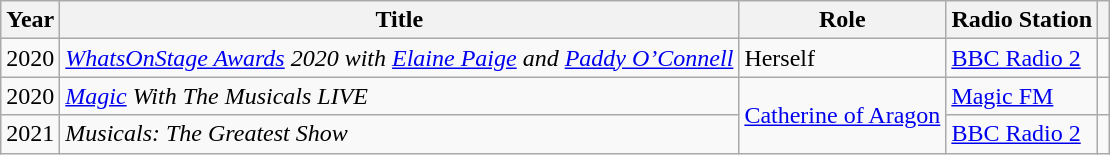<table class="wikitable plainrowheaders sortable">
<tr>
<th scope="col">Year</th>
<th scope="col">Title</th>
<th scope="col">Role</th>
<th scope="col">Radio Station</th>
<th style="text-align: center;" class="unsortable"></th>
</tr>
<tr>
<td>2020</td>
<td><em><a href='#'>WhatsOnStage Awards</a> 2020 with <a href='#'>Elaine Paige</a> and <a href='#'>Paddy O’Connell</a></em></td>
<td>Herself</td>
<td><a href='#'>BBC Radio 2</a></td>
<td></td>
</tr>
<tr>
<td>2020</td>
<td><em><a href='#'>Magic</a> With The Musicals LIVE</em></td>
<td rowspan="2"><a href='#'>Catherine of Aragon</a></td>
<td><a href='#'>Magic FM</a></td>
<td></td>
</tr>
<tr>
<td>2021</td>
<td><em>Musicals: The Greatest Show</em></td>
<td><a href='#'>BBC Radio 2</a></td>
<td></td>
</tr>
</table>
